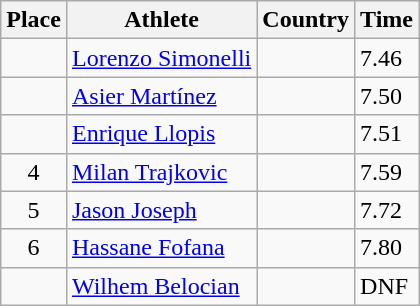<table class="wikitable">
<tr>
<th>Place</th>
<th>Athlete</th>
<th>Country</th>
<th>Time</th>
</tr>
<tr>
<td align=center></td>
<td><a href='#'>Lorenzo Simonelli</a></td>
<td></td>
<td>7.46</td>
</tr>
<tr>
<td align=center></td>
<td><a href='#'>Asier Martínez</a></td>
<td></td>
<td>7.50</td>
</tr>
<tr>
<td align=center></td>
<td><a href='#'>Enrique Llopis</a></td>
<td></td>
<td>7.51</td>
</tr>
<tr>
<td align=center>4</td>
<td><a href='#'>Milan Trajkovic</a></td>
<td></td>
<td>7.59</td>
</tr>
<tr>
<td align=center>5</td>
<td><a href='#'>Jason Joseph</a></td>
<td></td>
<td>7.72</td>
</tr>
<tr>
<td align=center>6</td>
<td><a href='#'>Hassane Fofana</a></td>
<td></td>
<td>7.80</td>
</tr>
<tr>
<td align=center></td>
<td><a href='#'>Wilhem Belocian</a></td>
<td></td>
<td>DNF</td>
</tr>
</table>
